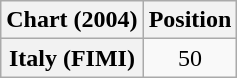<table class="wikitable plainrowheaders">
<tr>
<th>Chart (2004)</th>
<th>Position</th>
</tr>
<tr>
<th scope="row">Italy (FIMI)</th>
<td align="center">50</td>
</tr>
</table>
